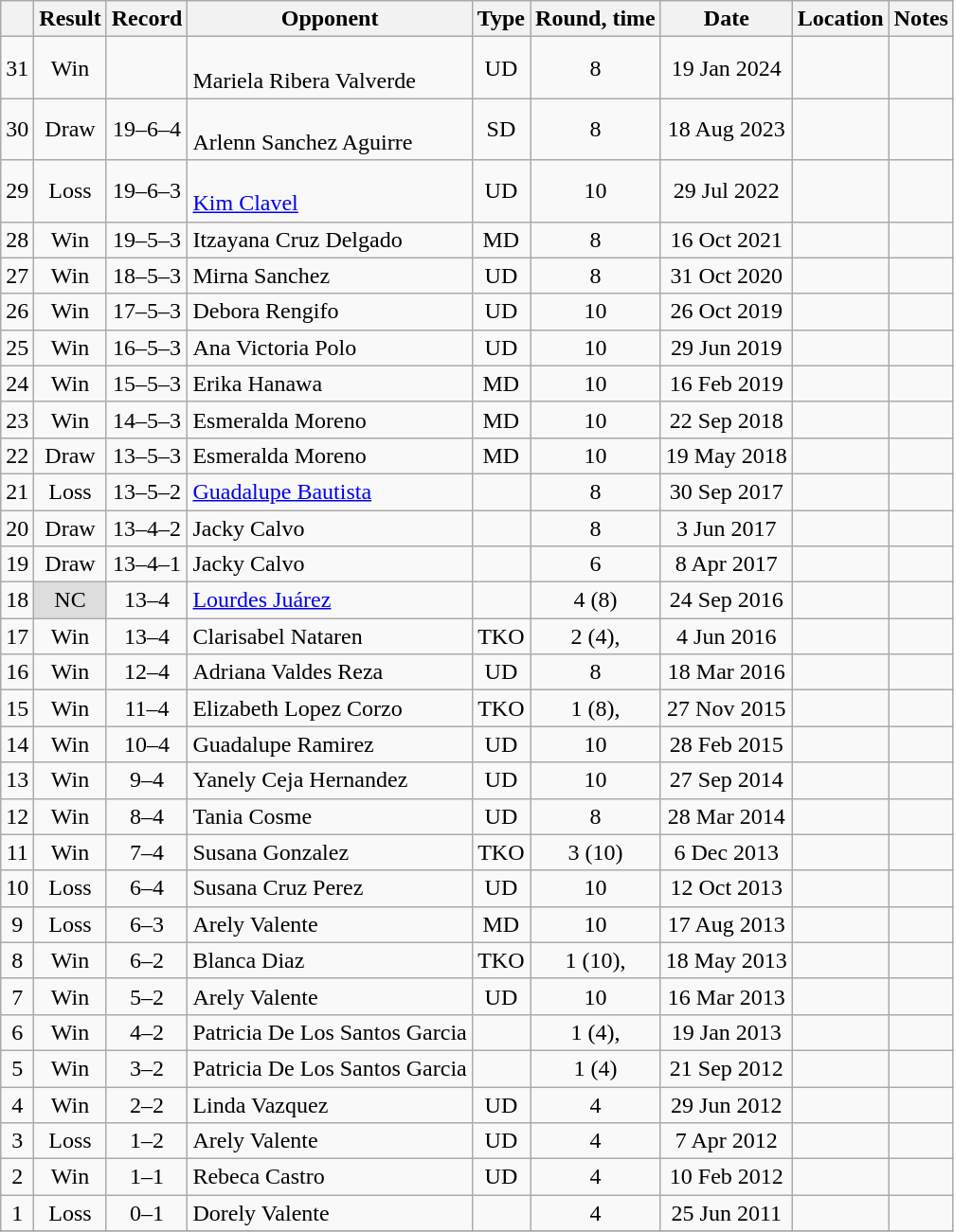<table class="wikitable" style="text-align:center">
<tr>
<th></th>
<th>Result</th>
<th>Record</th>
<th>Opponent</th>
<th>Type</th>
<th>Round, time</th>
<th>Date</th>
<th>Location</th>
<th>Notes</th>
</tr>
<tr>
<td>31</td>
<td>Win</td>
<td> </td>
<td style="text-align:left;"><br> Mariela Ribera Valverde</td>
<td>UD</td>
<td>8</td>
<td>19 Jan 2024</td>
<td style="text-align:left;"> </td>
<td></td>
</tr>
<tr>
<td>30</td>
<td>Draw</td>
<td>19–6–4 </td>
<td style="text-align:left;"><br> Arlenn Sanchez Aguirre</td>
<td>SD</td>
<td>8</td>
<td>18 Aug 2023</td>
<td style="text-align:left;"> </td>
<td></td>
</tr>
<tr>
<td>29</td>
<td>Loss</td>
<td>19–6–3 </td>
<td style="text-align:left;"><br> <a href='#'>Kim Clavel</a></td>
<td>UD</td>
<td>10</td>
<td>29 Jul 2022</td>
<td style="text-align:left;"> </td>
<td style="text-align:left;"></td>
</tr>
<tr>
<td>28</td>
<td>Win</td>
<td>19–5–3 </td>
<td align=left> Itzayana Cruz Delgado</td>
<td>MD</td>
<td>8</td>
<td>16 Oct 2021</td>
<td align=left></td>
<td></td>
</tr>
<tr>
<td>27</td>
<td>Win</td>
<td>18–5–3 </td>
<td align=left> Mirna Sanchez</td>
<td>UD</td>
<td>8</td>
<td>31 Oct 2020</td>
<td align=left></td>
<td></td>
</tr>
<tr>
<td>26</td>
<td>Win</td>
<td>17–5–3 </td>
<td align=left> Debora Rengifo</td>
<td>UD</td>
<td>10</td>
<td>26 Oct 2019</td>
<td align=left></td>
<td align=left></td>
</tr>
<tr>
<td>25</td>
<td>Win</td>
<td>16–5–3 </td>
<td align=left> Ana Victoria Polo</td>
<td>UD</td>
<td>10</td>
<td>29 Jun 2019</td>
<td align=left></td>
<td align=left></td>
</tr>
<tr>
<td>24</td>
<td>Win</td>
<td>15–5–3 </td>
<td align=left> Erika Hanawa</td>
<td>MD</td>
<td>10</td>
<td>16 Feb 2019</td>
<td align=left></td>
<td align=left></td>
</tr>
<tr>
<td>23</td>
<td>Win</td>
<td>14–5–3 </td>
<td align=left> Esmeralda Moreno</td>
<td>MD</td>
<td>10</td>
<td>22 Sep 2018</td>
<td align=left></td>
<td align=left></td>
</tr>
<tr>
<td>22</td>
<td>Draw</td>
<td>13–5–3 </td>
<td align=left> Esmeralda Moreno</td>
<td>MD</td>
<td>10</td>
<td>19 May 2018</td>
<td align=left></td>
<td align=left></td>
</tr>
<tr>
<td>21</td>
<td>Loss</td>
<td>13–5–2 </td>
<td align=left> <a href='#'>Guadalupe Bautista</a></td>
<td></td>
<td>8</td>
<td>30 Sep 2017</td>
<td align=left></td>
<td></td>
</tr>
<tr>
<td>20</td>
<td>Draw</td>
<td>13–4–2 </td>
<td align=left> Jacky Calvo</td>
<td></td>
<td>8</td>
<td>3 Jun 2017</td>
<td align=left></td>
<td></td>
</tr>
<tr>
<td>19</td>
<td>Draw</td>
<td>13–4–1 </td>
<td align=left> Jacky Calvo</td>
<td></td>
<td>6</td>
<td>8 Apr 2017</td>
<td align=left></td>
<td></td>
</tr>
<tr>
<td>18</td>
<td style="background:#DDD">NC</td>
<td>13–4 </td>
<td align=left> <a href='#'>Lourdes Juárez</a></td>
<td></td>
<td>4 (8)</td>
<td>24 Sep 2016</td>
<td align=left></td>
<td align=left></td>
</tr>
<tr>
<td>17</td>
<td>Win</td>
<td>13–4</td>
<td align=left> Clarisabel Nataren</td>
<td>TKO</td>
<td>2 (4), </td>
<td>4 Jun 2016</td>
<td align=left></td>
<td></td>
</tr>
<tr>
<td>16</td>
<td>Win</td>
<td>12–4</td>
<td align=left> Adriana Valdes Reza</td>
<td>UD</td>
<td>8</td>
<td>18 Mar 2016</td>
<td align=left></td>
<td align=left></td>
</tr>
<tr>
<td>15</td>
<td>Win</td>
<td>11–4</td>
<td align=left> Elizabeth Lopez Corzo</td>
<td>TKO</td>
<td>1 (8), </td>
<td>27 Nov 2015</td>
<td align=left></td>
<td></td>
</tr>
<tr>
<td>14</td>
<td>Win</td>
<td>10–4</td>
<td align=left> Guadalupe Ramirez</td>
<td>UD</td>
<td>10</td>
<td>28 Feb 2015</td>
<td align=left></td>
<td align=left></td>
</tr>
<tr>
<td>13</td>
<td>Win</td>
<td>9–4</td>
<td align=left> Yanely Ceja Hernandez</td>
<td>UD</td>
<td>10</td>
<td>27 Sep 2014</td>
<td align=left></td>
<td></td>
</tr>
<tr>
<td>12</td>
<td>Win</td>
<td>8–4</td>
<td align=left> Tania Cosme</td>
<td>UD</td>
<td>8</td>
<td>28 Mar 2014</td>
<td align=left></td>
<td></td>
</tr>
<tr>
<td>11</td>
<td>Win</td>
<td>7–4</td>
<td align=left> Susana Gonzalez</td>
<td>TKO</td>
<td>3 (10)</td>
<td>6 Dec 2013</td>
<td align=left></td>
<td></td>
</tr>
<tr>
<td>10</td>
<td>Loss</td>
<td>6–4</td>
<td align=left> Susana Cruz Perez</td>
<td>UD</td>
<td>10</td>
<td>12 Oct 2013</td>
<td align=left></td>
<td align=left></td>
</tr>
<tr>
<td>9</td>
<td>Loss</td>
<td>6–3</td>
<td align=left> Arely Valente</td>
<td>MD</td>
<td>10</td>
<td>17 Aug 2013</td>
<td align=left></td>
<td align=left></td>
</tr>
<tr>
<td>8</td>
<td>Win</td>
<td>6–2</td>
<td align=left> Blanca Diaz</td>
<td>TKO</td>
<td>1 (10), </td>
<td>18 May 2013</td>
<td align=left></td>
<td align=left></td>
</tr>
<tr>
<td>7</td>
<td>Win</td>
<td>5–2</td>
<td align=left> Arely Valente</td>
<td>UD</td>
<td>10</td>
<td>16 Mar 2013</td>
<td align=left></td>
<td align=left></td>
</tr>
<tr>
<td>6</td>
<td>Win</td>
<td>4–2</td>
<td align=left> Patricia De Los Santos Garcia</td>
<td></td>
<td>1 (4), </td>
<td>19 Jan 2013</td>
<td align=left></td>
<td></td>
</tr>
<tr>
<td>5</td>
<td>Win</td>
<td>3–2</td>
<td align=left> Patricia De Los Santos Garcia</td>
<td></td>
<td>1 (4)</td>
<td>21 Sep 2012</td>
<td align=left></td>
<td></td>
</tr>
<tr>
<td>4</td>
<td>Win</td>
<td>2–2</td>
<td align=left> Linda Vazquez</td>
<td>UD</td>
<td>4</td>
<td>29 Jun 2012</td>
<td align=left></td>
<td></td>
</tr>
<tr>
<td>3</td>
<td>Loss</td>
<td>1–2</td>
<td align=left> Arely Valente</td>
<td>UD</td>
<td>4</td>
<td>7 Apr 2012</td>
<td align=left></td>
<td></td>
</tr>
<tr>
<td>2</td>
<td>Win</td>
<td>1–1</td>
<td align=left> Rebeca Castro</td>
<td>UD</td>
<td>4</td>
<td>10 Feb 2012</td>
<td align=left></td>
<td></td>
</tr>
<tr>
<td>1</td>
<td>Loss</td>
<td>0–1</td>
<td align=left> Dorely Valente</td>
<td></td>
<td>4</td>
<td>25 Jun 2011</td>
<td align=left></td>
<td></td>
</tr>
<tr>
</tr>
</table>
